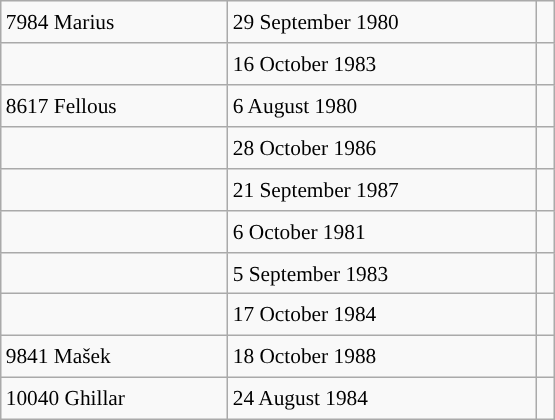<table class="wikitable" style="font-size: 89%; float: left; width: 26em; margin-right: 1em; height: 280px;">
<tr>
<td>7984 Marius</td>
<td>29 September 1980</td>
<td></td>
</tr>
<tr>
<td></td>
<td>16 October 1983</td>
<td></td>
</tr>
<tr>
<td>8617 Fellous</td>
<td>6 August 1980</td>
<td></td>
</tr>
<tr>
<td></td>
<td>28 October 1986</td>
<td></td>
</tr>
<tr>
<td></td>
<td>21 September 1987</td>
<td></td>
</tr>
<tr>
<td></td>
<td>6 October 1981</td>
<td></td>
</tr>
<tr>
<td></td>
<td>5 September 1983</td>
<td></td>
</tr>
<tr>
<td></td>
<td>17 October 1984</td>
<td></td>
</tr>
<tr>
<td>9841 Mašek</td>
<td>18 October 1988</td>
<td></td>
</tr>
<tr>
<td>10040 Ghillar</td>
<td>24 August 1984</td>
<td></td>
</tr>
</table>
